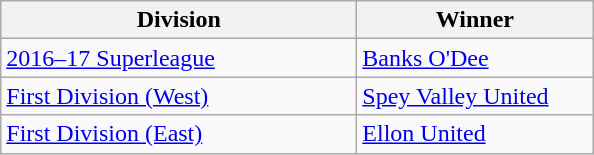<table class="wikitable">
<tr>
<th width=230>Division</th>
<th width=150>Winner</th>
</tr>
<tr>
<td><a href='#'>2016–17 Superleague</a></td>
<td><a href='#'>Banks O'Dee</a></td>
</tr>
<tr>
<td><a href='#'>First Division (West)</a></td>
<td><a href='#'>Spey Valley United</a></td>
</tr>
<tr>
<td><a href='#'>First Division (East)</a></td>
<td><a href='#'>Ellon United</a></td>
</tr>
</table>
